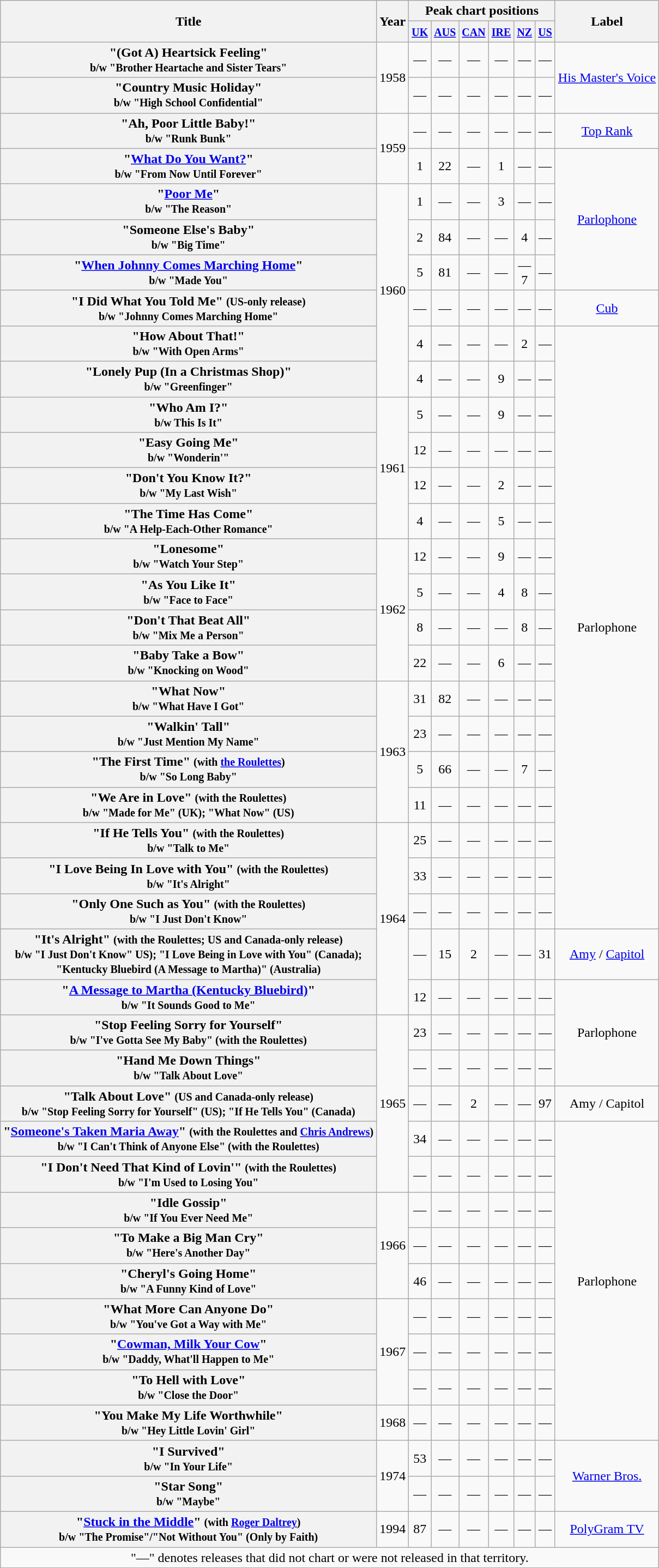<table class="wikitable plainrowheaders" style="text-align:center;">
<tr>
<th rowspan="2">Title</th>
<th rowspan="2">Year</th>
<th colspan="6">Peak chart positions</th>
<th rowspan="2">Label</th>
</tr>
<tr>
<th scope="col"><small><a href='#'>UK</a></small><br></th>
<th scope="col"><small><a href='#'>AUS</a></small><br></th>
<th scope="col"><small><a href='#'>CAN</a></small><br></th>
<th scope="col"><small><a href='#'>IRE</a></small><br></th>
<th scope="col"><small><a href='#'>NZ</a></small><br></th>
<th scope="col"><small><a href='#'>US</a></small><br></th>
</tr>
<tr>
<th scope="row">"(Got A) Heartsick Feeling"<br><small>b/w "Brother Heartache and Sister Tears"</small></th>
<td rowspan="2">1958</td>
<td align="center">—</td>
<td>—</td>
<td>—</td>
<td>—</td>
<td>—</td>
<td>—</td>
<td rowspan="2"><a href='#'>His Master's Voice</a></td>
</tr>
<tr>
<th scope="row">"Country Music Holiday"<br><small>b/w "High School Confidential"</small></th>
<td align="center">—</td>
<td>—</td>
<td>—</td>
<td>—</td>
<td>—</td>
<td>—</td>
</tr>
<tr>
<th scope="row">"Ah, Poor Little Baby!"<br><small>b/w "Runk Bunk"</small></th>
<td rowspan="2">1959</td>
<td align="center">—</td>
<td>—</td>
<td>—</td>
<td>—</td>
<td>—</td>
<td>—</td>
<td><a href='#'>Top Rank</a></td>
</tr>
<tr>
<th scope="row">"<a href='#'>What Do You Want?</a>"<br><small>b/w "From Now Until Forever"</small></th>
<td align="center">1</td>
<td>22</td>
<td>—</td>
<td>1</td>
<td>—</td>
<td>—</td>
<td rowspan="4"><a href='#'>Parlophone</a></td>
</tr>
<tr>
<th scope="row">"<a href='#'>Poor Me</a>"<br><small>b/w "The Reason"</small></th>
<td rowspan="6">1960</td>
<td align="center">1</td>
<td>—</td>
<td>—</td>
<td>3</td>
<td>—</td>
<td>—</td>
</tr>
<tr>
<th scope="row">"Someone Else's Baby"<br><small>b/w "Big Time"</small></th>
<td align="center">2</td>
<td>84</td>
<td>—</td>
<td>—</td>
<td>4</td>
<td>—</td>
</tr>
<tr>
<th scope="row">"<a href='#'>When Johnny Comes Marching Home</a>"<br><small>b/w "Made You"</small></th>
<td align="center">5</td>
<td>81</td>
<td>—</td>
<td>—</td>
<td>—<br>7</td>
<td>—</td>
</tr>
<tr>
<th scope="row">"I Did What You Told Me" <small>(US-only release)</small><br><small>b/w "Johnny Comes Marching Home"</small></th>
<td align="center">—</td>
<td>—</td>
<td>—</td>
<td>—</td>
<td>—</td>
<td>—</td>
<td><a href='#'>Cub</a></td>
</tr>
<tr>
<th scope="row">"How About That!"<br><small>b/w "With Open Arms"</small></th>
<td align="center">4</td>
<td>—</td>
<td>—</td>
<td>—</td>
<td>2</td>
<td>—</td>
<td rowspan="17">Parlophone</td>
</tr>
<tr>
<th scope="row">"Lonely Pup (In a Christmas Shop)"<br><small>b/w "Greenfinger"</small></th>
<td align="center">4</td>
<td>—</td>
<td>—</td>
<td>9</td>
<td>—</td>
<td>—</td>
</tr>
<tr>
<th scope="row">"Who Am I?"<br><small>b/w This Is It"</small></th>
<td rowspan="4">1961</td>
<td align="center">5</td>
<td>—</td>
<td>—</td>
<td>9</td>
<td>—</td>
<td>—</td>
</tr>
<tr>
<th scope="row">"Easy Going Me"<br><small>b/w "Wonderin'"</small></th>
<td align="center">12</td>
<td>—</td>
<td>—</td>
<td>—</td>
<td>—</td>
<td>—</td>
</tr>
<tr>
<th scope="row">"Don't You Know It?"<br><small>b/w "My Last Wish"</small></th>
<td align="center">12</td>
<td>—</td>
<td>—</td>
<td>2</td>
<td>—</td>
<td>—</td>
</tr>
<tr>
<th scope="row">"The Time Has Come"<br><small>b/w "A Help-Each-Other Romance"</small></th>
<td align="center">4</td>
<td>—</td>
<td>—</td>
<td>5</td>
<td>—</td>
<td>—</td>
</tr>
<tr>
<th scope="row">"Lonesome"<br><small>b/w "Watch Your Step"</small></th>
<td rowspan="4">1962</td>
<td align="center">12</td>
<td>—</td>
<td>—</td>
<td>9</td>
<td>—</td>
<td>—</td>
</tr>
<tr>
<th scope="row">"As You Like It"<br><small>b/w "Face to Face"</small></th>
<td align="center">5</td>
<td>—</td>
<td>—</td>
<td>4</td>
<td>8</td>
<td>—</td>
</tr>
<tr>
<th scope="row">"Don't That Beat All"<br><small>b/w "Mix Me a Person"</small></th>
<td align="center">8</td>
<td>—</td>
<td>—</td>
<td>—</td>
<td>8</td>
<td>—</td>
</tr>
<tr>
<th scope="row">"Baby Take a Bow"<br><small>b/w "Knocking on Wood"</small></th>
<td align="center">22</td>
<td>—</td>
<td>—</td>
<td>6</td>
<td>—</td>
<td>—</td>
</tr>
<tr>
<th scope="row">"What Now"<br><small>b/w "What Have I Got"</small></th>
<td rowspan="4">1963</td>
<td align="center">31</td>
<td>82</td>
<td>—</td>
<td>—</td>
<td>—</td>
<td>—</td>
</tr>
<tr>
<th scope="row">"Walkin' Tall"<br><small>b/w "Just Mention My Name"</small></th>
<td align="center">23</td>
<td>—</td>
<td>—</td>
<td>—</td>
<td>—</td>
<td>—</td>
</tr>
<tr>
<th scope="row">"The First Time" <small>(with <a href='#'>the Roulettes</a>)</small><br><small>b/w "So Long Baby"</small></th>
<td>5</td>
<td>66</td>
<td>—</td>
<td>—</td>
<td>7</td>
<td>—</td>
</tr>
<tr>
<th scope="row">"We Are in Love" <small>(with the Roulettes)</small><br><small>b/w "Made for Me" (UK); "What Now" (US)</small></th>
<td align="center">11</td>
<td>—</td>
<td>—</td>
<td>—</td>
<td>—</td>
<td>—</td>
</tr>
<tr>
<th scope="row">"If He Tells You" <small>(with the Roulettes)</small><br><small>b/w "Talk to Me"</small></th>
<td rowspan="5">1964</td>
<td align="center">25</td>
<td>—</td>
<td>—</td>
<td>—</td>
<td>—</td>
<td>—</td>
</tr>
<tr>
<th scope="row">"I Love Being In Love with You" <small>(with the Roulettes)</small><br><small>b/w "It's Alright"</small></th>
<td align="center">33</td>
<td>—</td>
<td>—</td>
<td>—</td>
<td>—</td>
<td>—</td>
</tr>
<tr>
<th scope="row">"Only One Such as You" <small>(with the Roulettes)</small><br><small>b/w "I Just Don't Know"</small></th>
<td align="center">—</td>
<td>—</td>
<td>—</td>
<td>—</td>
<td>—</td>
<td>—</td>
</tr>
<tr>
<th scope="row">"It's Alright" <small>(with the Roulettes; US and Canada-only release)</small><br><small>b/w "I Just Don't Know" US); "I Love Being in Love with You" (Canada);</small><br><small>"Kentucky Bluebird (A Message to Martha)" (Australia)</small></th>
<td align="center">—</td>
<td>15</td>
<td>2</td>
<td>—</td>
<td>—</td>
<td>31</td>
<td><a href='#'>Amy</a> / <a href='#'>Capitol</a></td>
</tr>
<tr>
<th scope="row">"<a href='#'>A Message to Martha (Kentucky Bluebird)</a>"<br><small>b/w "It Sounds Good to Me"</small></th>
<td align="center">12</td>
<td>—</td>
<td>—</td>
<td>—</td>
<td>—</td>
<td>—</td>
<td rowspan="3">Parlophone</td>
</tr>
<tr>
<th scope="row">"Stop Feeling Sorry for Yourself"<br><small>b/w "I've Gotta See My Baby" (with the Roulettes)</small></th>
<td rowspan="5">1965</td>
<td align="center">23</td>
<td>—</td>
<td>—</td>
<td>—</td>
<td>—</td>
<td>—</td>
</tr>
<tr>
<th scope="row">"Hand Me Down Things"<br><small>b/w "Talk About Love"</small></th>
<td align="center">—</td>
<td>—</td>
<td>—</td>
<td>—</td>
<td>—</td>
<td>—</td>
</tr>
<tr>
<th scope="row">"Talk About Love" <small>(US and Canada-only release)</small><br><small>b/w "Stop Feeling Sorry for Yourself" (US); "If He Tells You" (Canada)</small></th>
<td align="center">—</td>
<td>—</td>
<td>2</td>
<td>—</td>
<td>—</td>
<td>97</td>
<td>Amy / Capitol</td>
</tr>
<tr>
<th scope="row">"<a href='#'>Someone's Taken Maria Away</a>" <small>(with the Roulettes and <a href='#'>Chris Andrews</a>)</small><br><small>b/w "I Can't Think of Anyone Else" (with the Roulettes)</small></th>
<td align="center">34</td>
<td>—</td>
<td>—</td>
<td>—</td>
<td>—</td>
<td>—</td>
<td rowspan="9">Parlophone</td>
</tr>
<tr>
<th scope="row">"I Don't Need That Kind of Lovin'" <small>(with the Roulettes)</small><br><small>b/w "I'm Used to Losing You"</small></th>
<td align="center">—</td>
<td>—</td>
<td>—</td>
<td>—</td>
<td>—</td>
<td>—</td>
</tr>
<tr>
<th scope="row">"Idle Gossip"<br><small>b/w "If You Ever Need Me"</small></th>
<td rowspan="3">1966</td>
<td align="center">—</td>
<td>—</td>
<td>—</td>
<td>—</td>
<td>—</td>
<td>—</td>
</tr>
<tr>
<th scope="row">"To Make a Big Man Cry"<br><small>b/w "Here's Another Day"</small></th>
<td align="center">—</td>
<td>—</td>
<td>—</td>
<td>—</td>
<td>—</td>
<td>—</td>
</tr>
<tr>
<th scope="row">"Cheryl's Going Home"<br><small>b/w "A Funny Kind of Love"</small></th>
<td align="center">46</td>
<td>—</td>
<td>—</td>
<td>—</td>
<td>—</td>
<td>—</td>
</tr>
<tr>
<th scope="row">"What More Can Anyone Do"<br><small>b/w "You've Got a Way with Me"</small></th>
<td rowspan="3">1967</td>
<td align="center">—</td>
<td>—</td>
<td>—</td>
<td>—</td>
<td>—</td>
<td>—</td>
</tr>
<tr>
<th scope="row">"<a href='#'>Cowman, Milk Your Cow</a>"<br><small>b/w "Daddy, What'll Happen to Me"</small></th>
<td align="center">—</td>
<td>—</td>
<td>—</td>
<td>—</td>
<td>—</td>
<td>—</td>
</tr>
<tr>
<th scope="row">"To Hell with Love"<br><small>b/w "Close the Door"</small></th>
<td align="center">—</td>
<td>—</td>
<td>—</td>
<td>—</td>
<td>—</td>
<td>—</td>
</tr>
<tr>
<th scope="row">"You Make My Life Worthwhile"<br><small>b/w "Hey Little Lovin' Girl"</small></th>
<td>1968</td>
<td align="center">—</td>
<td>—</td>
<td>—</td>
<td>—</td>
<td>—</td>
<td>—</td>
</tr>
<tr>
<th scope="row">"I Survived"<br><small>b/w "In Your Life"</small></th>
<td rowspan="2">1974</td>
<td align="center">53</td>
<td>—</td>
<td>—</td>
<td>—</td>
<td>—</td>
<td>—</td>
<td rowspan="2"><a href='#'>Warner Bros.</a></td>
</tr>
<tr>
<th scope="row">"Star Song"<br><small>b/w "Maybe"</small></th>
<td align="center">—</td>
<td>—</td>
<td>—</td>
<td>—</td>
<td>—</td>
<td>—</td>
</tr>
<tr>
<th scope="row">"<a href='#'>Stuck in the Middle</a>" <small>(with <a href='#'>Roger Daltrey</a>)</small><br><small>b/w "The Promise"/"Not Without You" (Only by Faith)</small></th>
<td>1994</td>
<td align="center">87</td>
<td>—</td>
<td>—</td>
<td>—</td>
<td>—</td>
<td>—</td>
<td><a href='#'>PolyGram TV</a></td>
</tr>
<tr>
<td colspan="9">"—" denotes releases that did not chart or were not released in that territory.</td>
</tr>
</table>
